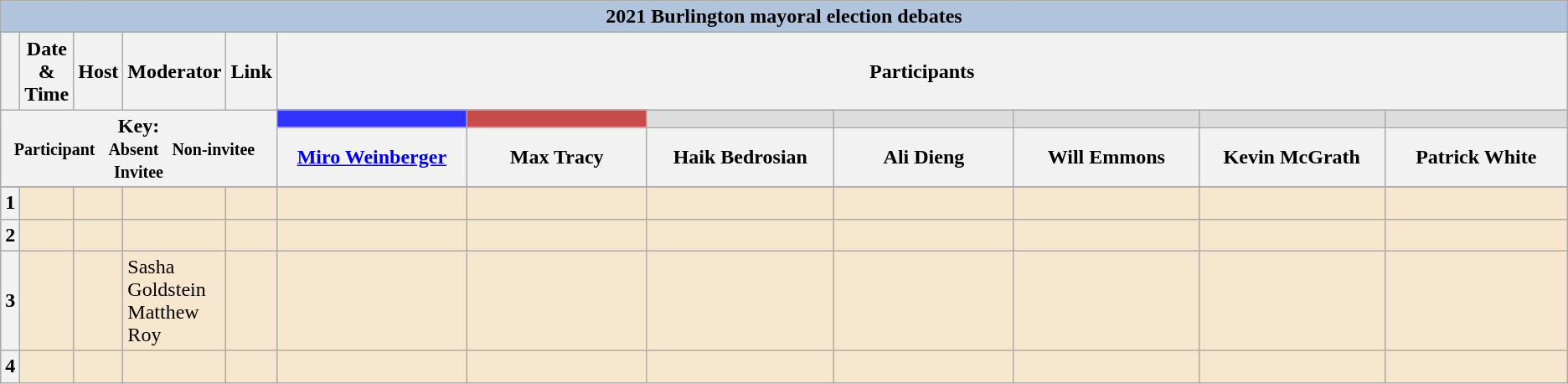<table class="wikitable">
<tr>
<th style="background:#B0C4DE" colspan="16">2021 Burlington mayoral election debates</th>
</tr>
<tr>
<th style="white-space:nowrap;"> </th>
<th>Date & Time</th>
<th>Host</th>
<th>Moderator</th>
<th>Link</th>
<th scope="col" colspan="10">Participants</th>
</tr>
<tr>
<th colspan="5" rowspan="2">Key:<br> <small>Participant  </small>  <small>Absent  </small>  <small>Non-invitee  </small>  <small>Invitee</small></th>
<th scope="col" style="width:10em; background: #3333FF;"><small><a href='#'></a></small></th>
<th scope="col" style="width:10em; background: #C64C4B;"><small><a href='#'></a></small></th>
<th scope="col" style="width:10em; background: #DDDDDD;"><small><a href='#'></a></small></th>
<th scope="col" style="width:10em; background: #DDDDDD;"><small><a href='#'></a></small></th>
<th scope="col" style="width:10em; background: #DDDDDD;"><small><a href='#'></a></small></th>
<th scope="col" style="width:10em; background: #DDDDDD;"><small><a href='#'></a></small></th>
<th scope="col" style="width:10em; background: #DDDDDD;"><small><a href='#'></a></small></th>
</tr>
<tr>
<th><a href='#'>Miro Weinberger</a></th>
<th>Max Tracy</th>
<th>Haik Bedrosian</th>
<th>Ali Dieng</th>
<th>Will Emmons</th>
<th>Kevin McGrath</th>
<th>Patrick White</th>
</tr>
<tr>
</tr>
<tr bgcolor="#F7E7CE">
<th> 1 </th>
<td style="white-space:nowrap;"></td>
<td style="white-space:nowrap;"></td>
<td style="white-space:nowrap;"></td>
<td style="white-space:nowrap;"></td>
<td></td>
<td></td>
<td></td>
<td></td>
<td></td>
<td></td>
<td></td>
</tr>
<tr bgcolor="#F7E7CE">
<th>2</th>
<td></td>
<td><div><br></div></td>
<td></td>
<td></td>
<td></td>
<td></td>
<td></td>
<td></td>
<td></td>
<td></td>
<td></td>
</tr>
<tr bgcolor="#F7E7CE">
<th>3</th>
<td></td>
<td></td>
<td><div>Sasha Goldstein<br>Matthew Roy
</div></td>
<td></td>
<td></td>
<td></td>
<td></td>
<td></td>
<td></td>
<td></td>
<td></td>
</tr>
<tr bgcolor="#F7E7CE">
<th>4</th>
<td></td>
<td></td>
<td></td>
<td></td>
<td></td>
<td></td>
<td></td>
<td></td>
<td></td>
<td></td>
<td></td>
</tr>
</table>
